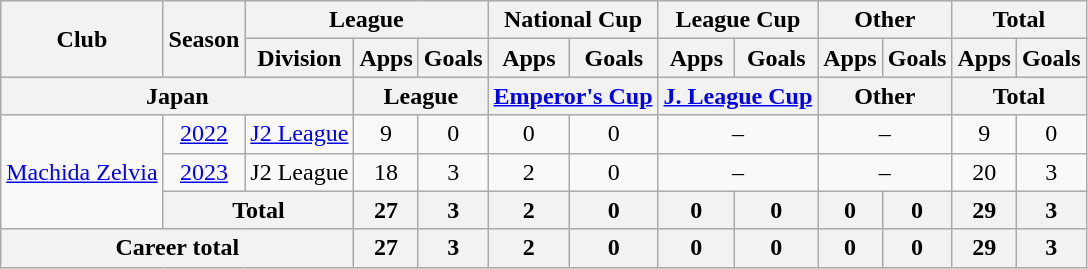<table class="wikitable" style="text-align: center">
<tr>
<th rowspan="2">Club</th>
<th rowspan="2">Season</th>
<th colspan="3">League</th>
<th colspan="2">National Cup</th>
<th colspan="2">League Cup</th>
<th colspan="2">Other</th>
<th colspan="2">Total</th>
</tr>
<tr>
<th>Division</th>
<th>Apps</th>
<th>Goals</th>
<th>Apps</th>
<th>Goals</th>
<th>Apps</th>
<th>Goals</th>
<th>Apps</th>
<th>Goals</th>
<th>Apps</th>
<th>Goals</th>
</tr>
<tr>
<th colspan=3>Japan</th>
<th colspan=2>League</th>
<th colspan=2><a href='#'>Emperor's Cup</a></th>
<th colspan=2><a href='#'>J. League Cup</a></th>
<th colspan=2>Other</th>
<th colspan=2>Total</th>
</tr>
<tr>
<td rowspan="3"><a href='#'>Machida Zelvia</a></td>
<td><a href='#'>2022</a></td>
<td><a href='#'>J2 League</a></td>
<td>9</td>
<td>0</td>
<td>0</td>
<td>0</td>
<td colspan="2">–</td>
<td colspan="2">–</td>
<td>9</td>
<td>0</td>
</tr>
<tr>
<td><a href='#'>2023</a></td>
<td>J2 League</td>
<td>18</td>
<td>3</td>
<td>2</td>
<td>0</td>
<td colspan="2">–</td>
<td colspan="2">–</td>
<td>20</td>
<td>3</td>
</tr>
<tr>
<th colspan="2">Total</th>
<th>27</th>
<th>3</th>
<th>2</th>
<th>0</th>
<th>0</th>
<th>0</th>
<th>0</th>
<th>0</th>
<th>29</th>
<th>3</th>
</tr>
<tr>
<th colspan="3">Career total</th>
<th>27</th>
<th>3</th>
<th>2</th>
<th>0</th>
<th>0</th>
<th>0</th>
<th>0</th>
<th>0</th>
<th>29</th>
<th>3</th>
</tr>
</table>
